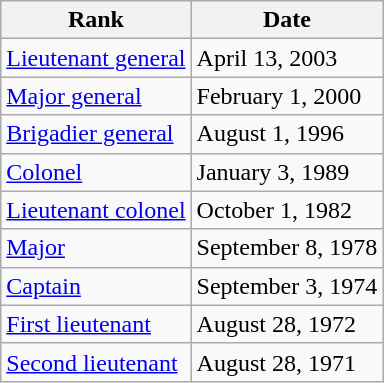<table class="wikitable">
<tr>
<th>Rank</th>
<th>Date</th>
</tr>
<tr>
<td> <a href='#'>Lieutenant general</a></td>
<td>April 13, 2003</td>
</tr>
<tr>
<td> <a href='#'>Major general</a></td>
<td>February 1, 2000</td>
</tr>
<tr>
<td> <a href='#'>Brigadier general</a></td>
<td>August 1, 1996</td>
</tr>
<tr>
<td> <a href='#'>Colonel</a></td>
<td>January 3, 1989</td>
</tr>
<tr>
<td> <a href='#'>Lieutenant colonel</a></td>
<td>October 1, 1982</td>
</tr>
<tr>
<td> <a href='#'>Major</a></td>
<td>September 8, 1978</td>
</tr>
<tr>
<td> <a href='#'>Captain</a></td>
<td>September 3, 1974</td>
</tr>
<tr>
<td> <a href='#'>First lieutenant</a></td>
<td>August 28, 1972</td>
</tr>
<tr>
<td> <a href='#'>Second lieutenant</a></td>
<td>August 28, 1971</td>
</tr>
</table>
